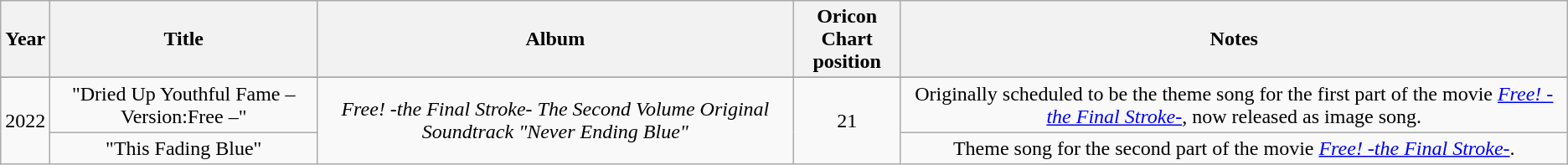<table class="wikitable" style="text-align: center">
<tr>
<th>Year</th>
<th>Title</th>
<th>Album</th>
<th>Oricon Chart <br> position</th>
<th>Notes</th>
</tr>
<tr>
</tr>
<tr>
<td rowspan="2">2022</td>
<td>"Dried Up Youthful Fame – Version:Free –"</td>
<td rowspan="2"><em>Free! -the Final Stroke- The Second Volume Original Soundtrack "Never Ending Blue"</em></td>
<td rowspan="2">21</td>
<td>Originally scheduled to be the theme song for the first part of the movie <em><a href='#'>Free! -the Final Stroke-</a></em>, now released as image song.</td>
</tr>
<tr>
<td>"This Fading Blue"</td>
<td>Theme song for the second part of the movie <em><a href='#'>Free! -the Final Stroke-</a></em>.</td>
</tr>
</table>
